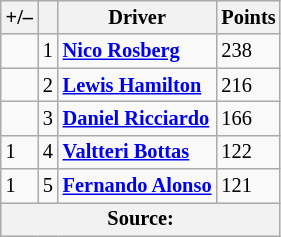<table class="wikitable" style="font-size: 85%;">
<tr>
<th scope="col">+/–</th>
<th scope="col"></th>
<th scope="col">Driver</th>
<th scope="col">Points</th>
</tr>
<tr>
<td></td>
<td align="center">1</td>
<td> <strong><a href='#'>Nico Rosberg</a></strong></td>
<td>238</td>
</tr>
<tr>
<td></td>
<td align="center">2</td>
<td> <strong><a href='#'>Lewis Hamilton</a></strong></td>
<td>216</td>
</tr>
<tr>
<td></td>
<td align="center">3</td>
<td> <strong><a href='#'>Daniel Ricciardo</a></strong></td>
<td>166</td>
</tr>
<tr>
<td> 1</td>
<td align="center">4</td>
<td> <strong><a href='#'>Valtteri Bottas</a></strong></td>
<td>122</td>
</tr>
<tr>
<td> 1</td>
<td align="center">5</td>
<td> <strong><a href='#'>Fernando Alonso</a></strong></td>
<td>121</td>
</tr>
<tr>
<th colspan=4>Source:</th>
</tr>
</table>
